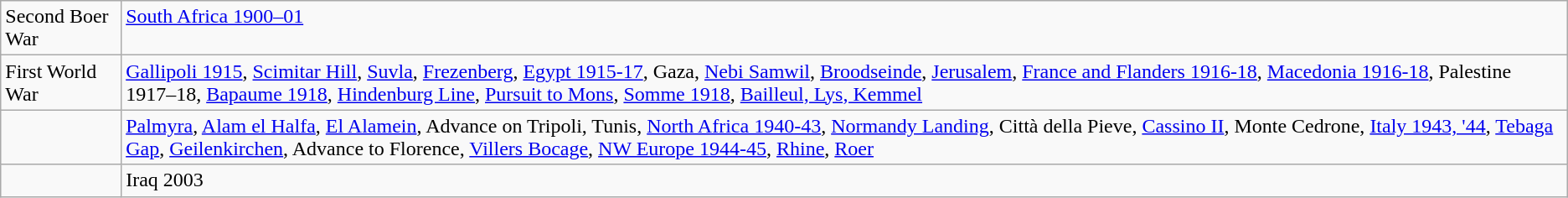<table class="wikitable">
<tr valign=top>
<td>Second Boer War</td>
<td><a href='#'>South Africa 1900–01</a></td>
</tr>
<tr valign=top>
<td>First World War</td>
<td><a href='#'>Gallipoli 1915</a>, <a href='#'>Scimitar Hill</a>, <a href='#'>Suvla</a>, <a href='#'>Frezenberg</a>, <a href='#'>Egypt 1915-17</a>, Gaza, <a href='#'>Nebi Samwil</a>, <a href='#'>Broodseinde</a>, <a href='#'>Jerusalem</a>, <a href='#'>France and Flanders 1916-18</a>, <a href='#'>Macedonia 1916-18</a>, Palestine 1917–18, <a href='#'>Bapaume 1918</a>, <a href='#'>Hindenburg Line</a>, <a href='#'>Pursuit to Mons</a>, <a href='#'>Somme 1918</a>, <a href='#'>Bailleul, Lys, Kemmel</a></td>
</tr>
<tr valign=top>
<td></td>
<td><a href='#'>Palmyra</a>, <a href='#'>Alam el Halfa</a>, <a href='#'>El Alamein</a>, Advance on Tripoli, Tunis, <a href='#'>North Africa 1940-43</a>, <a href='#'>Normandy Landing</a>, Città della Pieve, <a href='#'>Cassino II</a>, Monte Cedrone, <a href='#'>Italy 1943, '44</a>, <a href='#'>Tebaga Gap</a>, <a href='#'>Geilenkirchen</a>, Advance to Florence, <a href='#'>Villers Bocage</a>, <a href='#'>NW Europe 1944-45</a>, <a href='#'>Rhine</a>, <a href='#'>Roer</a></td>
</tr>
<tr valign=top>
<td></td>
<td>Iraq 2003</td>
</tr>
</table>
